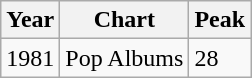<table class="wikitable">
<tr>
<th>Year</th>
<th>Chart</th>
<th>Peak</th>
</tr>
<tr>
<td>1981</td>
<td>Pop Albums</td>
<td>28</td>
</tr>
</table>
